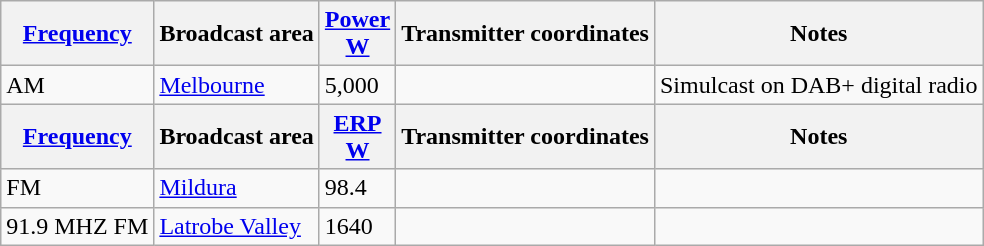<table class="wikitable">
<tr>
<th><a href='#'>Frequency</a></th>
<th>Broadcast area</th>
<th><a href='#'>Power</a><br><a href='#'>W</a></th>
<th>Transmitter coordinates</th>
<th>Notes</th>
</tr>
<tr>
<td> AM</td>
<td><a href='#'>Melbourne</a></td>
<td>5,000</td>
<td></td>
<td>Simulcast on DAB+ digital radio</td>
</tr>
<tr>
<th><a href='#'>Frequency</a></th>
<th>Broadcast area</th>
<th><a href='#'>ERP</a><br><a href='#'>W</a></th>
<th>Transmitter coordinates</th>
<th>Notes</th>
</tr>
<tr>
<td> FM</td>
<td><a href='#'>Mildura</a></td>
<td>98.4</td>
<td></td>
<td></td>
</tr>
<tr>
<td>91.9 MHZ FM</td>
<td><a href='#'>Latrobe Valley</a></td>
<td>1640</td>
<td></td>
<td></td>
</tr>
</table>
